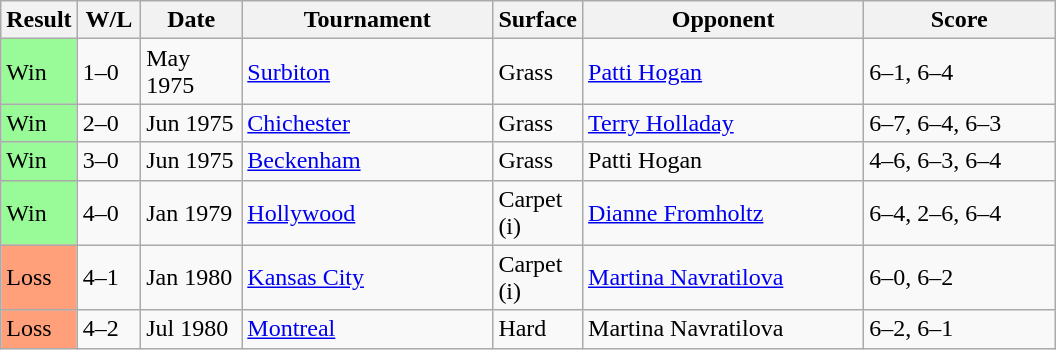<table class="sortable wikitable">
<tr>
<th style="width:40px">Result</th>
<th style="width:35px" class="unsortable">W/L</th>
<th style="width:60px">Date</th>
<th style="width:160px">Tournament</th>
<th style="width:50px">Surface</th>
<th style="width:180px">Opponent</th>
<th style="width:120px" class="unsortable">Score</th>
</tr>
<tr>
<td style="background:#98fb98;">Win</td>
<td>1–0</td>
<td>May 1975</td>
<td><a href='#'>Surbiton</a></td>
<td>Grass</td>
<td> <a href='#'>Patti Hogan</a></td>
<td>6–1, 6–4</td>
</tr>
<tr>
<td style="background:#98fb98;">Win</td>
<td>2–0</td>
<td>Jun 1975</td>
<td><a href='#'>Chichester</a></td>
<td>Grass</td>
<td> <a href='#'>Terry Holladay</a></td>
<td>6–7, 6–4, 6–3</td>
</tr>
<tr>
<td style="background:#98fb98;">Win</td>
<td>3–0</td>
<td>Jun 1975</td>
<td><a href='#'>Beckenham</a></td>
<td>Grass</td>
<td> Patti Hogan</td>
<td>4–6, 6–3, 6–4</td>
</tr>
<tr>
<td style="background:#98fb98;">Win</td>
<td>4–0</td>
<td>Jan 1979</td>
<td><a href='#'>Hollywood</a></td>
<td>Carpet (i)</td>
<td> <a href='#'>Dianne Fromholtz</a></td>
<td>6–4, 2–6, 6–4</td>
</tr>
<tr>
<td style="background:#ffa07a;">Loss</td>
<td>4–1</td>
<td>Jan 1980</td>
<td><a href='#'>Kansas City</a></td>
<td>Carpet (i)</td>
<td> <a href='#'>Martina Navratilova</a></td>
<td>6–0, 6–2</td>
</tr>
<tr>
<td style="background:#ffa07a;">Loss</td>
<td>4–2</td>
<td>Jul 1980</td>
<td><a href='#'>Montreal</a></td>
<td>Hard</td>
<td> Martina Navratilova</td>
<td>6–2, 6–1</td>
</tr>
</table>
